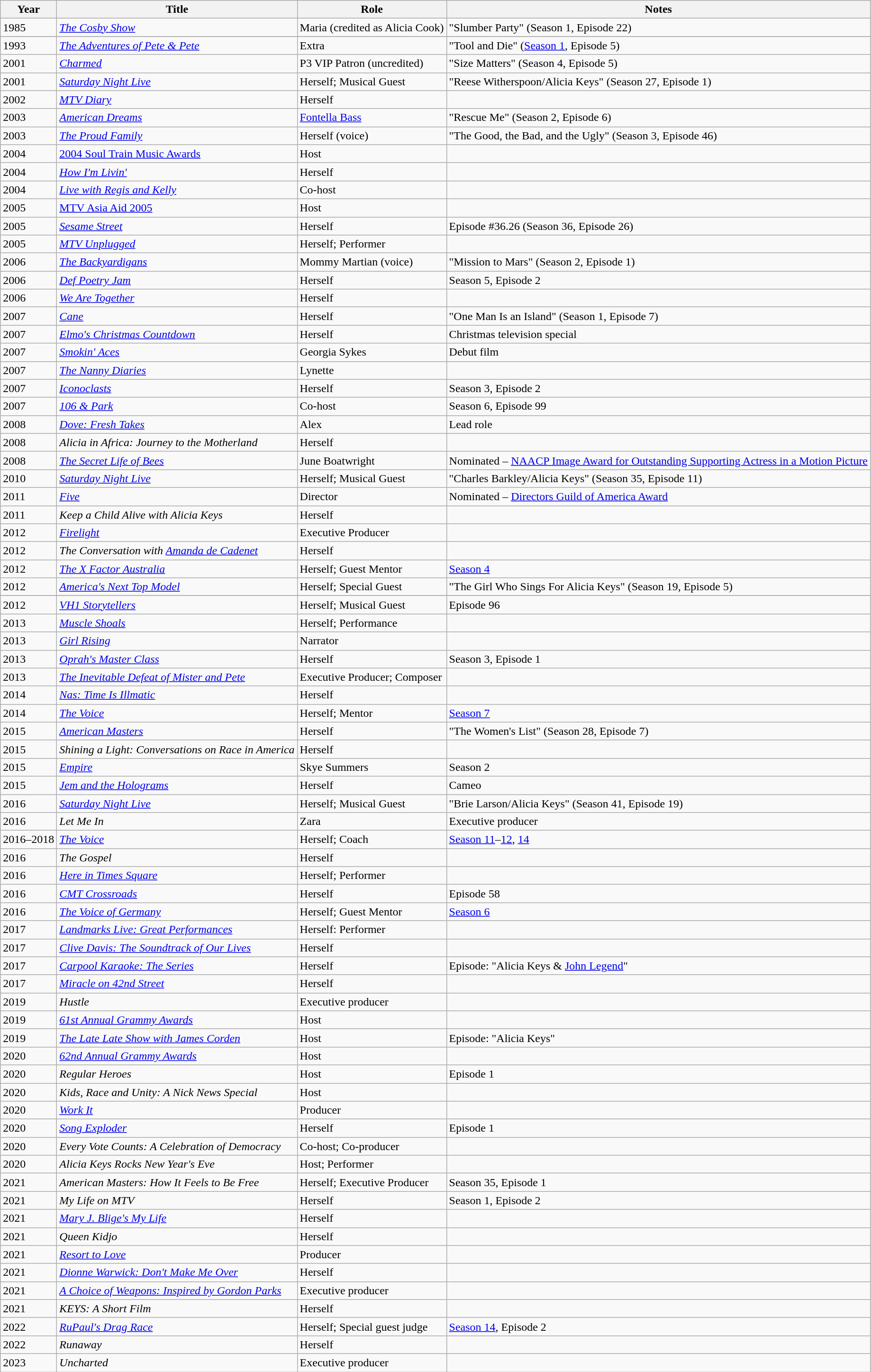<table class="wikitable sortable">
<tr>
<th>Year</th>
<th>Title</th>
<th>Role</th>
<th class="unsortable">Notes</th>
</tr>
<tr>
<td>1985</td>
<td><em><a href='#'>The Cosby Show</a></em></td>
<td>Maria (credited as Alicia Cook)</td>
<td>"Slumber Party" (Season 1, Episode 22)</td>
</tr>
<tr>
</tr>
<tr>
<td>1993</td>
<td><em><a href='#'>The Adventures of Pete & Pete</a></em></td>
<td>Extra</td>
<td>"Tool and Die" (<a href='#'>Season 1</a>, Episode 5)</td>
</tr>
<tr>
<td>2001</td>
<td><em><a href='#'>Charmed</a></em></td>
<td>P3 VIP Patron (uncredited)</td>
<td>"Size Matters" (Season 4, Episode 5)</td>
</tr>
<tr>
<td>2001</td>
<td><em><a href='#'>Saturday Night Live</a></em></td>
<td>Herself; Musical Guest</td>
<td>"Reese Witherspoon/Alicia Keys" (Season 27, Episode 1)</td>
</tr>
<tr>
<td>2002</td>
<td><em><a href='#'>MTV Diary</a></em></td>
<td>Herself</td>
<td></td>
</tr>
<tr>
<td>2003</td>
<td><em><a href='#'>American Dreams</a></em></td>
<td><a href='#'>Fontella Bass</a></td>
<td>"Rescue Me" (Season 2, Episode 6)</td>
</tr>
<tr>
<td>2003</td>
<td><em><a href='#'>The Proud Family</a></em></td>
<td>Herself (voice)</td>
<td>"The Good, the Bad, and the Ugly" (Season 3, Episode 46)</td>
</tr>
<tr>
<td>2004</td>
<td><a href='#'>2004 Soul Train Music Awards</a></td>
<td>Host</td>
<td></td>
</tr>
<tr>
<td>2004</td>
<td><em><a href='#'>How I'm Livin'</a></em></td>
<td>Herself</td>
<td></td>
</tr>
<tr>
<td>2004</td>
<td><em><a href='#'>Live with Regis and Kelly</a></em></td>
<td>Co-host</td>
<td></td>
</tr>
<tr>
<td>2005</td>
<td><a href='#'>MTV Asia Aid 2005</a></td>
<td>Host</td>
<td></td>
</tr>
<tr>
<td>2005</td>
<td><em><a href='#'>Sesame Street</a></em></td>
<td>Herself</td>
<td>Episode #36.26 (Season 36, Episode 26)</td>
</tr>
<tr>
<td>2005</td>
<td><em><a href='#'>MTV Unplugged</a></em></td>
<td>Herself; Performer</td>
<td></td>
</tr>
<tr>
<td>2006</td>
<td><em><a href='#'>The Backyardigans</a></em></td>
<td>Mommy Martian (voice)</td>
<td>"Mission to Mars" (Season 2, Episode 1)</td>
</tr>
<tr>
<td>2006</td>
<td><em><a href='#'>Def Poetry Jam</a></em></td>
<td>Herself</td>
<td>Season 5, Episode 2</td>
</tr>
<tr>
<td>2006</td>
<td><em><a href='#'>We Are Together</a></em></td>
<td>Herself</td>
<td></td>
</tr>
<tr>
<td>2007</td>
<td><em><a href='#'>Cane</a></em></td>
<td>Herself</td>
<td>"One Man Is an Island" (Season 1, Episode 7)</td>
</tr>
<tr>
<td>2007</td>
<td><em><a href='#'>Elmo's Christmas Countdown</a></em></td>
<td>Herself</td>
<td>Christmas television special</td>
</tr>
<tr>
<td>2007</td>
<td><em><a href='#'>Smokin' Aces</a></em></td>
<td>Georgia Sykes</td>
<td>Debut film</td>
</tr>
<tr>
<td>2007</td>
<td><em><a href='#'>The Nanny Diaries</a></em></td>
<td>Lynette</td>
<td></td>
</tr>
<tr>
<td>2007</td>
<td><em><a href='#'>Iconoclasts</a></em></td>
<td>Herself</td>
<td>Season 3, Episode 2</td>
</tr>
<tr>
<td>2007</td>
<td><em><a href='#'>106 & Park</a></em></td>
<td>Co-host</td>
<td>Season 6, Episode 99</td>
</tr>
<tr>
<td>2008</td>
<td><em><a href='#'>Dove: Fresh Takes</a></em></td>
<td>Alex</td>
<td>Lead role</td>
</tr>
<tr>
<td>2008</td>
<td><em>Alicia in Africa: Journey to the Motherland</em></td>
<td>Herself</td>
<td></td>
</tr>
<tr>
<td>2008</td>
<td><em><a href='#'>The Secret Life of Bees</a></em></td>
<td>June Boatwright</td>
<td>Nominated – <a href='#'>NAACP Image Award for Outstanding Supporting Actress in a Motion Picture</a></td>
</tr>
<tr>
<td>2010</td>
<td><em><a href='#'>Saturday Night Live</a></em></td>
<td>Herself; Musical Guest</td>
<td>"Charles Barkley/Alicia Keys" (Season 35, Episode 11)</td>
</tr>
<tr>
<td>2011</td>
<td><em><a href='#'>Five</a></em></td>
<td>Director</td>
<td>Nominated – <a href='#'>Directors Guild of America Award</a></td>
</tr>
<tr>
<td>2011</td>
<td><em>Keep a Child Alive with Alicia Keys</em></td>
<td>Herself</td>
<td></td>
</tr>
<tr>
<td>2012</td>
<td><em><a href='#'>Firelight</a></em></td>
<td>Executive Producer</td>
<td></td>
</tr>
<tr>
<td>2012</td>
<td><em>The Conversation with <a href='#'>Amanda de Cadenet</a></em></td>
<td>Herself</td>
<td></td>
</tr>
<tr>
<td>2012</td>
<td><em><a href='#'>The X Factor Australia</a></em></td>
<td>Herself; Guest Mentor</td>
<td><a href='#'>Season 4</a></td>
</tr>
<tr>
<td>2012</td>
<td><em><a href='#'>America's Next Top Model</a></em></td>
<td>Herself; Special Guest</td>
<td>"The Girl Who Sings For Alicia Keys" (Season 19, Episode 5)</td>
</tr>
<tr>
</tr>
<tr>
<td>2012</td>
<td><em><a href='#'>VH1 Storytellers</a></em></td>
<td>Herself; Musical Guest</td>
<td>Episode 96</td>
</tr>
<tr>
<td>2013</td>
<td><em><a href='#'>Muscle Shoals</a></em></td>
<td>Herself; Performance</td>
<td></td>
</tr>
<tr>
<td>2013</td>
<td><em><a href='#'>Girl Rising</a></em></td>
<td>Narrator</td>
<td></td>
</tr>
<tr>
<td>2013</td>
<td><em><a href='#'>Oprah's Master Class</a></em></td>
<td>Herself</td>
<td>Season 3, Episode 1</td>
</tr>
<tr>
<td>2013</td>
<td><em><a href='#'>The Inevitable Defeat of Mister and Pete</a></em></td>
<td>Executive Producer; Composer</td>
<td></td>
</tr>
<tr>
<td>2014</td>
<td><em><a href='#'>Nas: Time Is Illmatic</a></em></td>
<td>Herself</td>
<td></td>
</tr>
<tr>
<td>2014</td>
<td><em><a href='#'>The Voice</a></em></td>
<td>Herself; Mentor</td>
<td><a href='#'>Season 7</a></td>
</tr>
<tr>
<td>2015</td>
<td><em><a href='#'>American Masters</a></em></td>
<td>Herself</td>
<td>"The Women's List" (Season 28, Episode 7)</td>
</tr>
<tr>
<td>2015</td>
<td><em>Shining a Light: Conversations on Race in America</em></td>
<td>Herself</td>
<td></td>
</tr>
<tr>
<td>2015</td>
<td><em><a href='#'>Empire</a></em></td>
<td>Skye Summers</td>
<td>Season 2</td>
</tr>
<tr>
<td>2015</td>
<td><em><a href='#'>Jem and the Holograms</a></em></td>
<td>Herself</td>
<td>Cameo</td>
</tr>
<tr>
<td>2016</td>
<td><em><a href='#'>Saturday Night Live</a></em></td>
<td>Herself; Musical Guest</td>
<td>"Brie Larson/Alicia Keys" (Season 41, Episode 19)</td>
</tr>
<tr>
<td>2016</td>
<td><em>Let Me In</em></td>
<td>Zara</td>
<td>Executive producer</td>
</tr>
<tr>
<td>2016–2018</td>
<td><em><a href='#'>The Voice</a></em></td>
<td>Herself; Coach</td>
<td><a href='#'>Season 11</a>–<a href='#'>12</a>, <a href='#'>14</a></td>
</tr>
<tr>
<td>2016</td>
<td><em>The Gospel</em></td>
<td>Herself</td>
<td></td>
</tr>
<tr>
<td>2016</td>
<td><em><a href='#'>Here in Times Square</a></em></td>
<td>Herself; Performer</td>
<td></td>
</tr>
<tr>
<td>2016</td>
<td><em><a href='#'>CMT Crossroads</a></em></td>
<td>Herself</td>
<td>Episode 58</td>
</tr>
<tr>
<td>2016</td>
<td><em><a href='#'>The Voice of Germany</a></em></td>
<td>Herself; Guest Mentor</td>
<td><a href='#'>Season 6</a></td>
</tr>
<tr>
<td>2017</td>
<td><em><a href='#'>Landmarks Live: Great Performances</a></em></td>
<td>Herself: Performer</td>
<td></td>
</tr>
<tr>
<td>2017</td>
<td><em><a href='#'>Clive Davis: The Soundtrack of Our Lives</a></em></td>
<td>Herself</td>
<td></td>
</tr>
<tr>
<td>2017</td>
<td><em><a href='#'>Carpool Karaoke: The Series</a></em></td>
<td>Herself</td>
<td>Episode: "Alicia Keys & <a href='#'>John Legend</a>"</td>
</tr>
<tr>
<td>2017</td>
<td><em><a href='#'>Miracle on 42nd Street</a></em></td>
<td>Herself</td>
<td></td>
</tr>
<tr>
<td>2019</td>
<td><em>Hustle</em></td>
<td>Executive producer</td>
<td></td>
</tr>
<tr>
<td>2019</td>
<td><em><a href='#'>61st Annual Grammy Awards</a></em></td>
<td>Host</td>
<td></td>
</tr>
<tr>
<td>2019</td>
<td><em><a href='#'>The Late Late Show with James Corden</a></em></td>
<td>Host</td>
<td>Episode: "Alicia Keys"</td>
</tr>
<tr>
<td>2020</td>
<td><em><a href='#'>62nd Annual Grammy Awards</a></em></td>
<td>Host</td>
<td></td>
</tr>
<tr>
<td>2020</td>
<td><em>Regular Heroes</em></td>
<td>Host</td>
<td>Episode 1</td>
</tr>
<tr>
<td>2020</td>
<td><em>Kids, Race and Unity: A Nick News Special</em></td>
<td>Host</td>
<td></td>
</tr>
<tr>
<td>2020</td>
<td><em><a href='#'>Work It</a></em></td>
<td>Producer</td>
<td></td>
</tr>
<tr>
<td>2020</td>
<td><em><a href='#'>Song Exploder</a></em></td>
<td>Herself</td>
<td>Episode 1</td>
</tr>
<tr>
<td>2020</td>
<td><em>Every Vote Counts: A Celebration of Democracy</em></td>
<td>Co-host; Co-producer</td>
<td></td>
</tr>
<tr>
<td>2020</td>
<td><em>Alicia Keys Rocks New Year's Eve</em></td>
<td>Host; Performer</td>
<td></td>
</tr>
<tr>
<td>2021</td>
<td><em>American Masters: How It Feels to Be Free</em></td>
<td>Herself; Executive Producer</td>
<td>Season 35, Episode 1</td>
</tr>
<tr>
<td>2021</td>
<td><em>My Life on MTV</em></td>
<td>Herself</td>
<td>Season 1, Episode 2</td>
</tr>
<tr>
<td>2021</td>
<td><em><a href='#'>Mary J. Blige's My Life</a></em></td>
<td>Herself</td>
<td></td>
</tr>
<tr>
<td>2021</td>
<td><em>Queen Kidjo</em></td>
<td>Herself</td>
<td></td>
</tr>
<tr>
<td>2021</td>
<td><em><a href='#'>Resort to Love</a></em></td>
<td>Producer</td>
<td></td>
</tr>
<tr>
<td>2021</td>
<td><em><a href='#'>Dionne Warwick: Don't Make Me Over</a></em></td>
<td>Herself</td>
<td></td>
</tr>
<tr>
<td>2021</td>
<td><em><a href='#'>A Choice of Weapons: Inspired by Gordon Parks</a></em></td>
<td>Executive producer</td>
<td></td>
</tr>
<tr>
<td>2021</td>
<td><em>KEYS: A Short Film</em></td>
<td>Herself</td>
<td></td>
</tr>
<tr>
<td>2022</td>
<td><em><a href='#'>RuPaul's Drag Race</a></em></td>
<td>Herself; Special guest judge</td>
<td><a href='#'>Season 14</a>, Episode 2</td>
</tr>
<tr>
<td>2022</td>
<td><em>Runaway</em></td>
<td>Herself</td>
<td></td>
</tr>
<tr>
<td>2023</td>
<td><em>Uncharted</em></td>
<td>Executive producer</td>
</tr>
</table>
